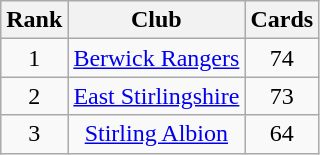<table class="wikitable" style="text-align:center">
<tr>
<th>Rank</th>
<th>Club</th>
<th>Cards</th>
</tr>
<tr>
<td>1</td>
<td><a href='#'>Berwick Rangers</a></td>
<td>74</td>
</tr>
<tr>
<td>2</td>
<td><a href='#'>East Stirlingshire</a></td>
<td>73</td>
</tr>
<tr>
<td>3</td>
<td><a href='#'>Stirling Albion</a></td>
<td>64</td>
</tr>
</table>
